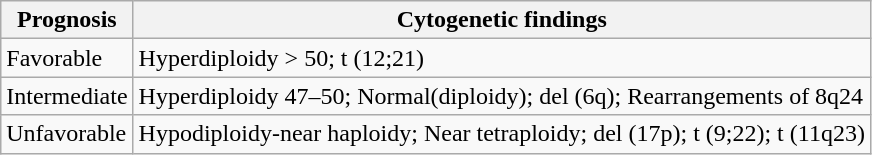<table class="wikitable">
<tr>
<th>Prognosis</th>
<th>Cytogenetic findings</th>
</tr>
<tr>
<td>Favorable</td>
<td>Hyperdiploidy > 50; t (12;21)</td>
</tr>
<tr>
<td>Intermediate</td>
<td>Hyperdiploidy 47–50; Normal(diploidy); del (6q); Rearrangements of 8q24</td>
</tr>
<tr>
<td>Unfavorable</td>
<td>Hypodiploidy-near haploidy; Near tetraploidy; del (17p); t (9;22); t (11q23)</td>
</tr>
</table>
